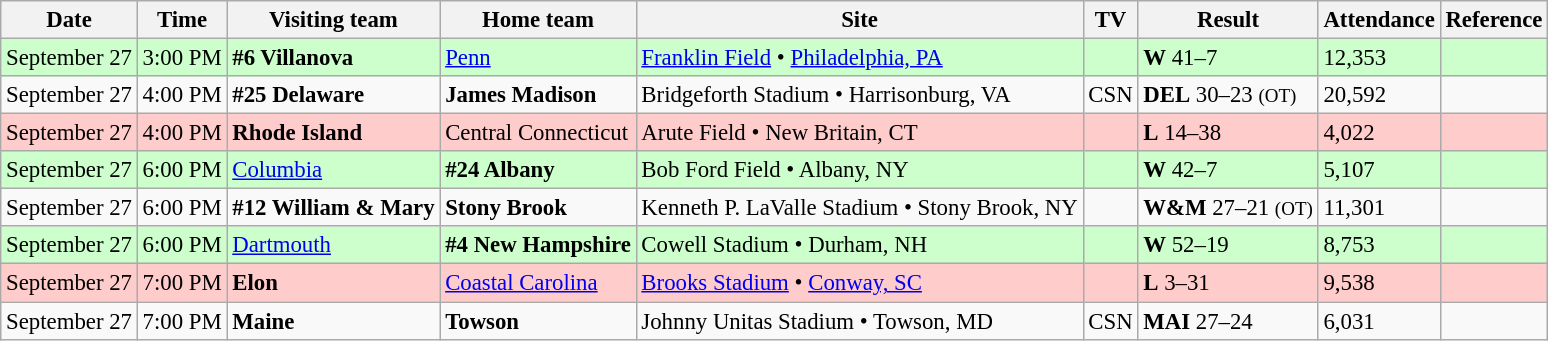<table class="wikitable" style="font-size:95%;">
<tr>
<th>Date</th>
<th>Time</th>
<th>Visiting team</th>
<th>Home team</th>
<th>Site</th>
<th>TV</th>
<th>Result</th>
<th>Attendance</th>
<th class="unsortable">Reference</th>
</tr>
<tr bgcolor=ccffcc>
<td>September 27</td>
<td>3:00 PM</td>
<td><strong>#6 Villanova</strong></td>
<td><a href='#'>Penn</a></td>
<td><a href='#'>Franklin Field</a> • <a href='#'>Philadelphia, PA</a></td>
<td></td>
<td><strong>W</strong> 41–7</td>
<td>12,353</td>
<td></td>
</tr>
<tr bgcolor=>
<td>September 27</td>
<td>4:00 PM</td>
<td><strong>#25 Delaware</strong></td>
<td><strong>James Madison</strong></td>
<td>Bridgeforth Stadium • Harrisonburg, VA</td>
<td>CSN</td>
<td><strong>DEL</strong> 30–23 <small>(OT)</small></td>
<td>20,592</td>
<td></td>
</tr>
<tr bgcolor=ffcccc>
<td>September 27</td>
<td>4:00 PM</td>
<td><strong>Rhode Island</strong></td>
<td>Central Connecticut</td>
<td>Arute Field • New Britain, CT</td>
<td></td>
<td><strong>L</strong> 14–38</td>
<td>4,022</td>
<td></td>
</tr>
<tr bgcolor=ccffcc>
<td>September 27</td>
<td>6:00 PM</td>
<td><a href='#'>Columbia</a></td>
<td><strong>#24 Albany</strong></td>
<td>Bob Ford Field • Albany, NY</td>
<td></td>
<td><strong>W</strong> 42–7</td>
<td>5,107</td>
<td></td>
</tr>
<tr bgcolor=>
<td>September 27</td>
<td>6:00 PM</td>
<td><strong>#12 William & Mary</strong></td>
<td><strong>Stony Brook</strong></td>
<td>Kenneth P. LaValle Stadium • Stony Brook, NY</td>
<td></td>
<td><strong>W&M</strong> 27–21 <small>(OT)</small></td>
<td>11,301</td>
<td></td>
</tr>
<tr bgcolor=ccffcc>
<td>September 27</td>
<td>6:00 PM</td>
<td><a href='#'>Dartmouth</a></td>
<td><strong>#4 New Hampshire</strong></td>
<td>Cowell Stadium • Durham, NH</td>
<td></td>
<td><strong>W</strong> 52–19</td>
<td>8,753</td>
<td></td>
</tr>
<tr bgcolor=ffcccc>
<td>September 27</td>
<td>7:00 PM</td>
<td><strong>Elon</strong></td>
<td><a href='#'>Coastal Carolina</a></td>
<td><a href='#'>Brooks Stadium</a> • <a href='#'>Conway, SC</a></td>
<td></td>
<td><strong>L</strong> 3–31</td>
<td>9,538</td>
<td></td>
</tr>
<tr bgcolor=>
<td>September 27</td>
<td>7:00 PM</td>
<td><strong>Maine</strong></td>
<td><strong>Towson</strong></td>
<td>Johnny Unitas Stadium • Towson, MD</td>
<td>CSN</td>
<td><strong>MAI</strong> 27–24</td>
<td>6,031</td>
<td></td>
</tr>
</table>
